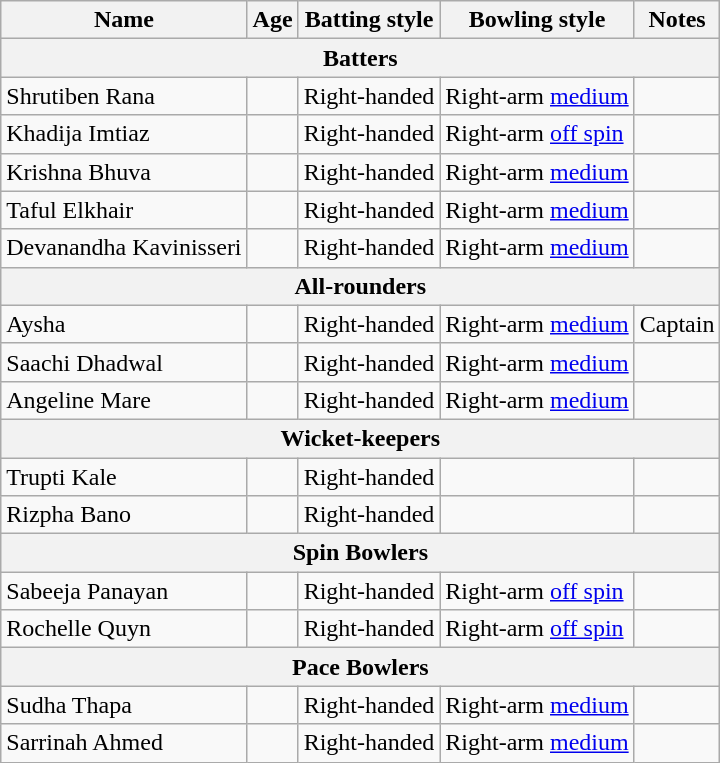<table class="wikitable">
<tr>
<th>Name</th>
<th>Age</th>
<th>Batting style</th>
<th>Bowling style</th>
<th>Notes</th>
</tr>
<tr>
<th colspan="5">Batters</th>
</tr>
<tr>
<td>Shrutiben Rana</td>
<td></td>
<td>Right-handed</td>
<td>Right-arm <a href='#'>medium</a></td>
<td></td>
</tr>
<tr>
<td>Khadija Imtiaz</td>
<td></td>
<td>Right-handed</td>
<td>Right-arm <a href='#'>off spin</a></td>
<td></td>
</tr>
<tr>
<td>Krishna Bhuva</td>
<td></td>
<td>Right-handed</td>
<td>Right-arm <a href='#'>medium</a></td>
<td></td>
</tr>
<tr>
<td>Taful Elkhair</td>
<td></td>
<td>Right-handed</td>
<td>Right-arm <a href='#'>medium</a></td>
<td></td>
</tr>
<tr>
<td>Devanandha Kavinisseri</td>
<td></td>
<td>Right-handed</td>
<td>Right-arm <a href='#'>medium</a></td>
<td></td>
</tr>
<tr>
<th colspan="5">All-rounders</th>
</tr>
<tr>
<td>Aysha</td>
<td></td>
<td>Right-handed</td>
<td>Right-arm <a href='#'>medium</a></td>
<td>Captain</td>
</tr>
<tr>
<td>Saachi Dhadwal</td>
<td></td>
<td>Right-handed</td>
<td>Right-arm <a href='#'>medium</a></td>
<td></td>
</tr>
<tr>
<td>Angeline Mare</td>
<td></td>
<td>Right-handed</td>
<td>Right-arm <a href='#'>medium</a></td>
<td></td>
</tr>
<tr>
<th colspan="5">Wicket-keepers</th>
</tr>
<tr>
<td>Trupti Kale</td>
<td></td>
<td>Right-handed</td>
<td></td>
<td></td>
</tr>
<tr>
<td>Rizpha Bano</td>
<td></td>
<td>Right-handed</td>
<td></td>
<td></td>
</tr>
<tr>
<th colspan="5">Spin Bowlers</th>
</tr>
<tr>
<td>Sabeeja Panayan</td>
<td></td>
<td>Right-handed</td>
<td>Right-arm <a href='#'>off spin</a></td>
<td></td>
</tr>
<tr>
<td>Rochelle Quyn</td>
<td></td>
<td>Right-handed</td>
<td>Right-arm <a href='#'>off spin</a></td>
<td></td>
</tr>
<tr>
<th colspan="5">Pace Bowlers</th>
</tr>
<tr>
<td>Sudha Thapa</td>
<td></td>
<td>Right-handed</td>
<td>Right-arm <a href='#'>medium</a></td>
<td></td>
</tr>
<tr>
<td>Sarrinah Ahmed</td>
<td></td>
<td>Right-handed</td>
<td>Right-arm <a href='#'>medium</a></td>
<td></td>
</tr>
</table>
